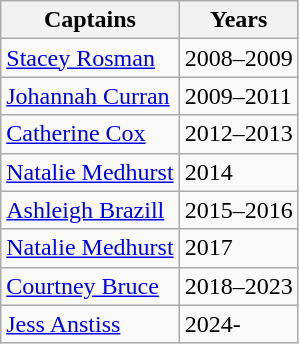<table class="wikitable collapsible">
<tr>
<th>Captains</th>
<th>Years</th>
</tr>
<tr>
<td><a href='#'>Stacey Rosman</a></td>
<td>2008–2009</td>
</tr>
<tr>
<td><a href='#'>Johannah Curran</a></td>
<td>2009–2011</td>
</tr>
<tr>
<td><a href='#'>Catherine Cox</a></td>
<td>2012–2013</td>
</tr>
<tr>
<td><a href='#'>Natalie Medhurst</a></td>
<td>2014</td>
</tr>
<tr>
<td><a href='#'>Ashleigh Brazill</a></td>
<td>2015–2016</td>
</tr>
<tr>
<td><a href='#'>Natalie Medhurst</a></td>
<td>2017</td>
</tr>
<tr>
<td><a href='#'>Courtney Bruce</a></td>
<td>2018–2023</td>
</tr>
<tr>
<td><a href='#'>Jess Anstiss</a></td>
<td>2024-</td>
</tr>
</table>
